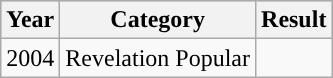<table class="wikitable">
<tr style="background:#b0c4de;">
<th>Year</th>
<th>Category</th>
<th>Result</th>
</tr>
<tr>
<td>2004</td>
<td>Revelation Popular</td>
<td></td>
</tr>
</table>
